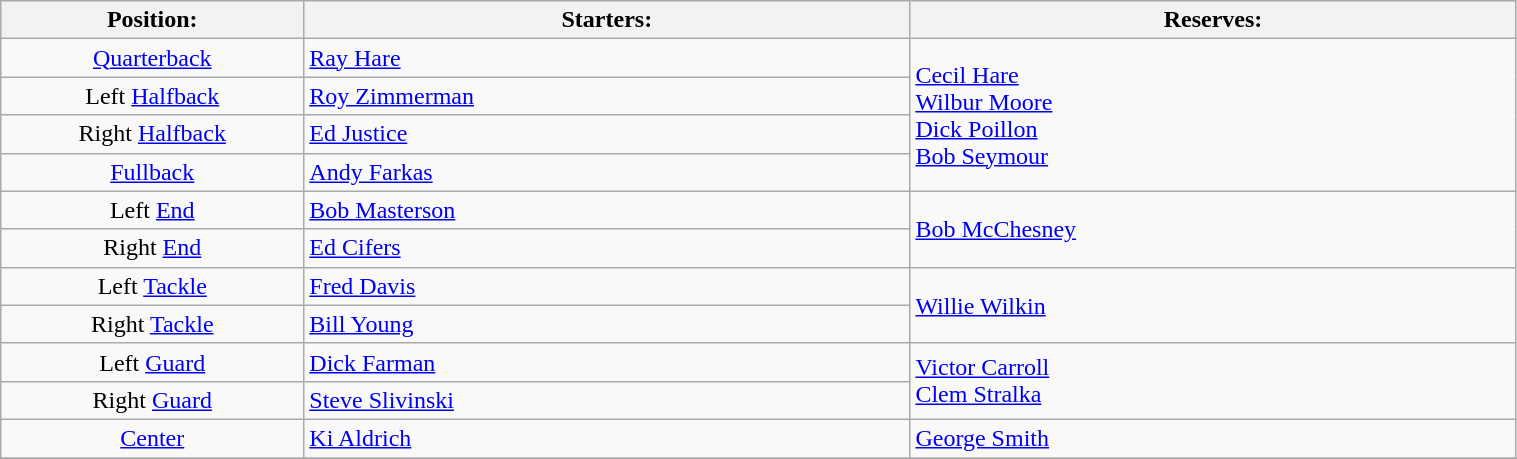<table class="wikitable" width=80%>
<tr>
<th width=20%>Position:</th>
<th width=40%>Starters:</th>
<th width=40%>Reserves:</th>
</tr>
<tr>
<td align=center><a href='#'>Quarterback</a></td>
<td><a href='#'>Ray Hare</a></td>
<td rowspan="4"  ><a href='#'>Cecil Hare</a><br><a href='#'>Wilbur Moore</a><br><a href='#'>Dick Poillon</a><br><a href='#'>Bob Seymour</a></td>
</tr>
<tr>
<td align=center>Left <a href='#'>Halfback</a></td>
<td><a href='#'>Roy Zimmerman</a></td>
</tr>
<tr>
<td align=center>Right <a href='#'>Halfback</a></td>
<td><a href='#'>Ed Justice</a></td>
</tr>
<tr>
<td align=center><a href='#'>Fullback</a></td>
<td><a href='#'>Andy Farkas</a></td>
</tr>
<tr>
<td align=center>Left <a href='#'>End</a></td>
<td><a href='#'>Bob Masterson</a></td>
<td rowspan="2"  ><a href='#'>Bob McChesney</a></td>
</tr>
<tr>
<td align=center>Right <a href='#'>End</a></td>
<td><a href='#'>Ed Cifers</a></td>
</tr>
<tr>
<td align=center>Left <a href='#'>Tackle</a></td>
<td><a href='#'>Fred Davis</a></td>
<td rowspan="2"  ><a href='#'>Willie Wilkin</a></td>
</tr>
<tr>
<td align=center>Right <a href='#'>Tackle</a></td>
<td><a href='#'>Bill Young</a></td>
</tr>
<tr>
<td align=center>Left <a href='#'>Guard</a></td>
<td><a href='#'>Dick Farman</a></td>
<td rowspan="2"  ><a href='#'>Victor Carroll</a><br><a href='#'>Clem Stralka</a></td>
</tr>
<tr>
<td align=center>Right <a href='#'>Guard</a></td>
<td><a href='#'>Steve Slivinski</a></td>
</tr>
<tr>
<td align=center><a href='#'>Center</a></td>
<td><a href='#'>Ki Aldrich</a></td>
<td><a href='#'>George Smith</a></td>
</tr>
<tr>
</tr>
</table>
